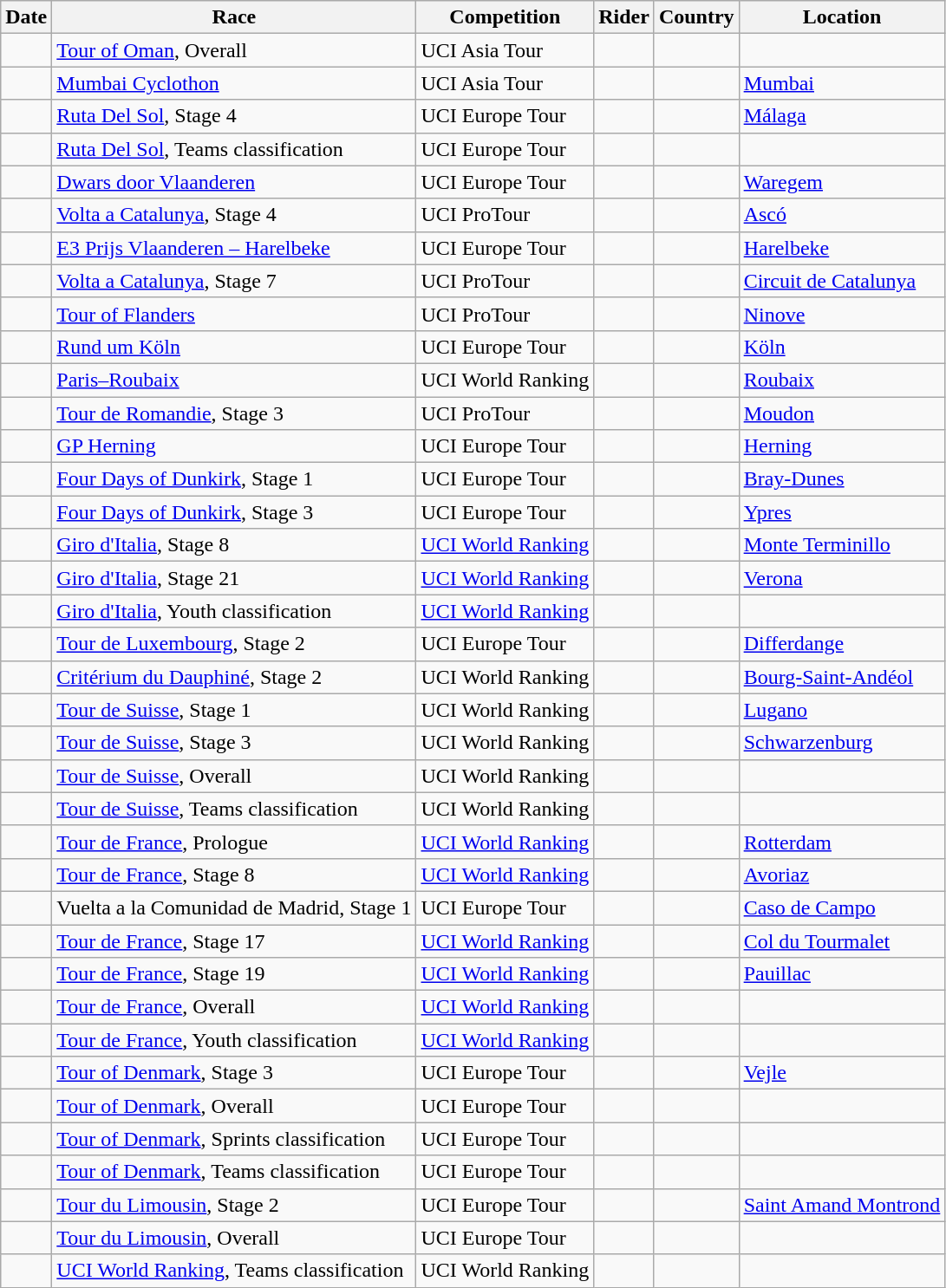<table class="wikitable sortable">
<tr>
<th>Date</th>
<th>Race</th>
<th>Competition</th>
<th>Rider</th>
<th>Country</th>
<th>Location</th>
</tr>
<tr>
<td></td>
<td><a href='#'>Tour of Oman</a>, Overall</td>
<td>UCI Asia Tour</td>
<td></td>
<td></td>
<td></td>
</tr>
<tr>
<td></td>
<td><a href='#'>Mumbai Cyclothon</a></td>
<td>UCI Asia Tour</td>
<td></td>
<td></td>
<td><a href='#'>Mumbai</a></td>
</tr>
<tr>
<td></td>
<td><a href='#'>Ruta Del Sol</a>, Stage 4</td>
<td>UCI Europe Tour</td>
<td></td>
<td></td>
<td><a href='#'>Málaga</a></td>
</tr>
<tr>
<td></td>
<td><a href='#'>Ruta Del Sol</a>, Teams classification</td>
<td>UCI Europe Tour</td>
<td align="center"></td>
<td></td>
<td></td>
</tr>
<tr>
<td></td>
<td><a href='#'>Dwars door Vlaanderen</a></td>
<td>UCI Europe Tour</td>
<td></td>
<td></td>
<td><a href='#'>Waregem</a></td>
</tr>
<tr>
<td></td>
<td><a href='#'>Volta a Catalunya</a>, Stage 4</td>
<td>UCI ProTour</td>
<td></td>
<td></td>
<td><a href='#'>Ascó</a></td>
</tr>
<tr>
<td></td>
<td><a href='#'>E3 Prijs Vlaanderen – Harelbeke</a></td>
<td>UCI Europe Tour</td>
<td></td>
<td></td>
<td><a href='#'>Harelbeke</a></td>
</tr>
<tr>
<td></td>
<td><a href='#'>Volta a Catalunya</a>, Stage 7</td>
<td>UCI ProTour</td>
<td></td>
<td></td>
<td><a href='#'>Circuit de Catalunya</a></td>
</tr>
<tr>
<td></td>
<td><a href='#'>Tour of Flanders</a></td>
<td>UCI ProTour</td>
<td></td>
<td></td>
<td><a href='#'>Ninove</a></td>
</tr>
<tr>
<td></td>
<td><a href='#'>Rund um Köln</a></td>
<td>UCI Europe Tour</td>
<td></td>
<td></td>
<td><a href='#'>Köln</a></td>
</tr>
<tr>
<td></td>
<td><a href='#'>Paris–Roubaix</a></td>
<td>UCI World Ranking</td>
<td></td>
<td></td>
<td><a href='#'>Roubaix</a></td>
</tr>
<tr>
<td></td>
<td><a href='#'>Tour de Romandie</a>, Stage 3</td>
<td>UCI ProTour</td>
<td></td>
<td></td>
<td><a href='#'>Moudon</a></td>
</tr>
<tr>
<td></td>
<td><a href='#'>GP Herning</a></td>
<td>UCI Europe Tour</td>
<td></td>
<td></td>
<td><a href='#'>Herning</a></td>
</tr>
<tr>
<td></td>
<td><a href='#'>Four Days of Dunkirk</a>, Stage 1</td>
<td>UCI Europe Tour</td>
<td></td>
<td></td>
<td><a href='#'>Bray-Dunes</a></td>
</tr>
<tr>
<td></td>
<td><a href='#'>Four Days of Dunkirk</a>, Stage 3</td>
<td>UCI Europe Tour</td>
<td></td>
<td></td>
<td><a href='#'>Ypres</a></td>
</tr>
<tr>
<td></td>
<td><a href='#'>Giro d'Italia</a>, Stage 8</td>
<td><a href='#'>UCI World Ranking</a></td>
<td></td>
<td></td>
<td><a href='#'>Monte Terminillo</a></td>
</tr>
<tr>
<td></td>
<td><a href='#'>Giro d'Italia</a>, Stage 21</td>
<td><a href='#'>UCI World Ranking</a></td>
<td></td>
<td></td>
<td><a href='#'>Verona</a></td>
</tr>
<tr>
<td></td>
<td><a href='#'>Giro d'Italia</a>, Youth classification</td>
<td><a href='#'>UCI World Ranking</a></td>
<td></td>
<td></td>
<td></td>
</tr>
<tr>
<td></td>
<td><a href='#'>Tour de Luxembourg</a>, Stage 2</td>
<td>UCI Europe Tour</td>
<td></td>
<td></td>
<td><a href='#'>Differdange</a></td>
</tr>
<tr>
<td></td>
<td><a href='#'>Critérium du Dauphiné</a>, Stage 2</td>
<td>UCI World Ranking</td>
<td></td>
<td></td>
<td><a href='#'>Bourg-Saint-Andéol</a></td>
</tr>
<tr>
<td></td>
<td><a href='#'>Tour de Suisse</a>, Stage 1</td>
<td>UCI World Ranking</td>
<td></td>
<td></td>
<td><a href='#'>Lugano</a></td>
</tr>
<tr>
<td></td>
<td><a href='#'>Tour de Suisse</a>, Stage 3</td>
<td>UCI World Ranking</td>
<td></td>
<td></td>
<td><a href='#'>Schwarzenburg</a></td>
</tr>
<tr>
<td></td>
<td><a href='#'>Tour de Suisse</a>, Overall</td>
<td>UCI World Ranking</td>
<td></td>
<td></td>
<td></td>
</tr>
<tr>
<td></td>
<td><a href='#'>Tour de Suisse</a>, Teams classification</td>
<td>UCI World Ranking</td>
<td align="center"></td>
<td></td>
<td></td>
</tr>
<tr>
<td></td>
<td><a href='#'>Tour de France</a>, Prologue</td>
<td><a href='#'>UCI World Ranking</a></td>
<td></td>
<td></td>
<td><a href='#'>Rotterdam</a></td>
</tr>
<tr>
<td></td>
<td><a href='#'>Tour de France</a>, Stage 8</td>
<td><a href='#'>UCI World Ranking</a></td>
<td></td>
<td></td>
<td><a href='#'>Avoriaz</a></td>
</tr>
<tr>
<td></td>
<td>Vuelta a la Comunidad de Madrid, Stage 1</td>
<td>UCI Europe Tour</td>
<td></td>
<td></td>
<td><a href='#'>Caso de Campo</a></td>
</tr>
<tr>
<td></td>
<td><a href='#'>Tour de France</a>, Stage 17</td>
<td><a href='#'>UCI World Ranking</a></td>
<td></td>
<td></td>
<td><a href='#'>Col du Tourmalet</a></td>
</tr>
<tr>
<td></td>
<td><a href='#'>Tour de France</a>, Stage 19</td>
<td><a href='#'>UCI World Ranking</a></td>
<td></td>
<td></td>
<td><a href='#'>Pauillac</a></td>
</tr>
<tr>
<td></td>
<td><a href='#'>Tour de France</a>, Overall</td>
<td><a href='#'>UCI World Ranking</a></td>
<td></td>
<td></td>
<td></td>
</tr>
<tr>
<td></td>
<td><a href='#'>Tour de France</a>, Youth classification</td>
<td><a href='#'>UCI World Ranking</a></td>
<td></td>
<td></td>
<td></td>
</tr>
<tr>
<td></td>
<td><a href='#'>Tour of Denmark</a>, Stage 3</td>
<td>UCI Europe Tour</td>
<td></td>
<td></td>
<td><a href='#'>Vejle</a></td>
</tr>
<tr>
<td></td>
<td><a href='#'>Tour of Denmark</a>, Overall</td>
<td>UCI Europe Tour</td>
<td></td>
<td></td>
<td></td>
</tr>
<tr>
<td></td>
<td><a href='#'>Tour of Denmark</a>, Sprints classification</td>
<td>UCI Europe Tour</td>
<td></td>
<td></td>
<td></td>
</tr>
<tr>
<td></td>
<td><a href='#'>Tour of Denmark</a>, Teams classification</td>
<td>UCI Europe Tour</td>
<td align="center"></td>
<td></td>
<td></td>
</tr>
<tr>
<td></td>
<td><a href='#'>Tour du Limousin</a>, Stage 2</td>
<td>UCI Europe Tour</td>
<td></td>
<td></td>
<td><a href='#'>Saint Amand Montrond</a></td>
</tr>
<tr>
<td></td>
<td><a href='#'>Tour du Limousin</a>, Overall</td>
<td>UCI Europe Tour</td>
<td></td>
<td></td>
<td></td>
</tr>
<tr>
<td></td>
<td><a href='#'>UCI World Ranking</a>, Teams classification</td>
<td>UCI World Ranking</td>
<td align="center"></td>
<td></td>
<td></td>
</tr>
</table>
